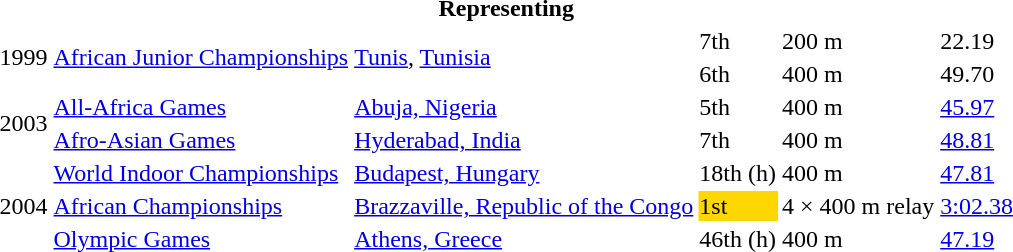<table>
<tr>
<th colspan="6">Representing </th>
</tr>
<tr>
<td rowspan=2>1999</td>
<td rowspan=2><a href='#'>African Junior Championships</a></td>
<td rowspan=2><a href='#'>Tunis</a>, <a href='#'>Tunisia</a></td>
<td>7th</td>
<td>200 m</td>
<td>22.19</td>
</tr>
<tr>
<td>6th</td>
<td>400 m</td>
<td>49.70</td>
</tr>
<tr>
<td rowspan=2>2003</td>
<td><a href='#'>All-Africa Games</a></td>
<td><a href='#'>Abuja, Nigeria</a></td>
<td>5th</td>
<td>400 m</td>
<td><a href='#'>45.97</a></td>
</tr>
<tr>
<td><a href='#'>Afro-Asian Games</a></td>
<td><a href='#'>Hyderabad, India</a></td>
<td>7th</td>
<td>400 m</td>
<td><a href='#'>48.81</a></td>
</tr>
<tr>
<td rowspan=3>2004</td>
<td><a href='#'>World Indoor Championships</a></td>
<td><a href='#'>Budapest, Hungary</a></td>
<td>18th (h)</td>
<td>400 m</td>
<td><a href='#'>47.81</a></td>
</tr>
<tr>
<td><a href='#'>African Championships</a></td>
<td><a href='#'>Brazzaville, Republic of the Congo</a></td>
<td bgcolor=gold>1st</td>
<td>4 × 400 m relay</td>
<td><a href='#'>3:02.38</a></td>
</tr>
<tr>
<td><a href='#'>Olympic Games</a></td>
<td><a href='#'>Athens, Greece</a></td>
<td>46th (h)</td>
<td>400 m</td>
<td><a href='#'>47.19</a></td>
</tr>
</table>
